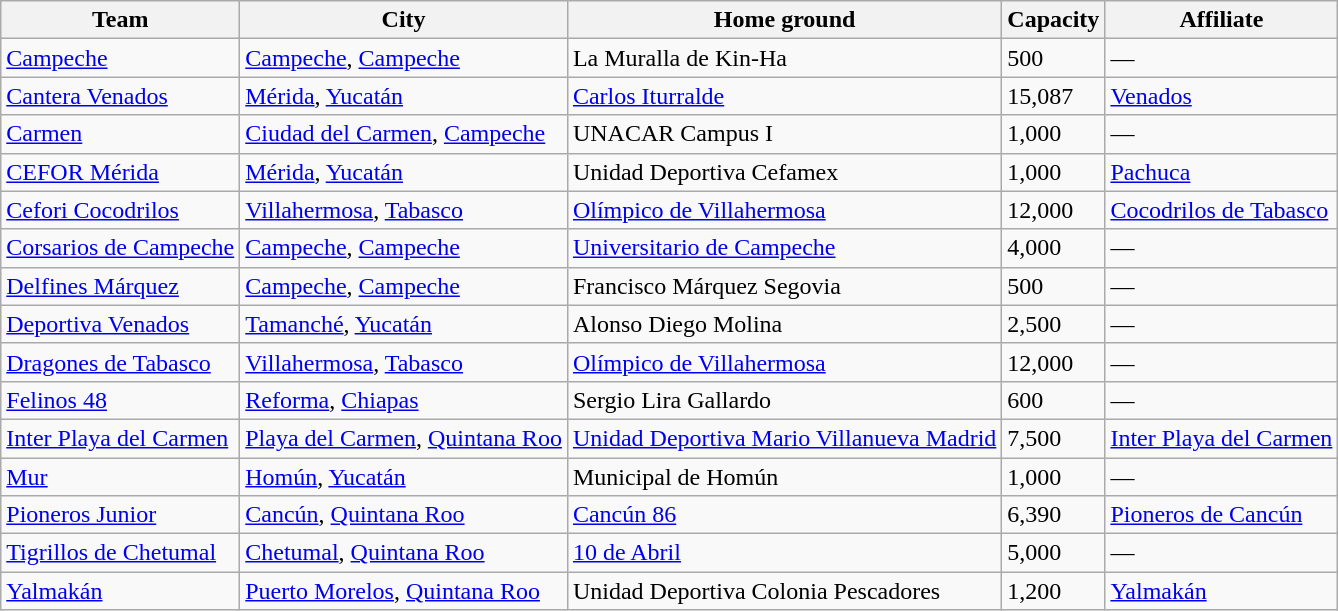<table class="wikitable sortable">
<tr>
<th>Team</th>
<th>City</th>
<th>Home ground</th>
<th>Capacity</th>
<th>Affiliate</th>
</tr>
<tr>
<td><a href='#'>Campeche</a></td>
<td><a href='#'>Campeche</a>, <a href='#'>Campeche</a></td>
<td>La Muralla de Kin-Ha</td>
<td>500</td>
<td>—</td>
</tr>
<tr>
<td><a href='#'>Cantera Venados</a></td>
<td><a href='#'>Mérida</a>, <a href='#'>Yucatán</a></td>
<td><a href='#'>Carlos Iturralde</a></td>
<td>15,087</td>
<td><a href='#'>Venados</a></td>
</tr>
<tr>
<td><a href='#'>Carmen</a></td>
<td><a href='#'>Ciudad del Carmen</a>, <a href='#'>Campeche</a></td>
<td>UNACAR Campus I</td>
<td>1,000</td>
<td>—</td>
</tr>
<tr>
<td><a href='#'>CEFOR Mérida</a></td>
<td><a href='#'>Mérida</a>, <a href='#'>Yucatán</a></td>
<td>Unidad Deportiva Cefamex</td>
<td>1,000</td>
<td><a href='#'>Pachuca</a></td>
</tr>
<tr>
<td><a href='#'>Cefori Cocodrilos</a></td>
<td><a href='#'>Villahermosa</a>, <a href='#'>Tabasco</a></td>
<td><a href='#'>Olímpico de Villahermosa</a></td>
<td>12,000</td>
<td><a href='#'>Cocodrilos de Tabasco</a></td>
</tr>
<tr>
<td><a href='#'>Corsarios de Campeche</a></td>
<td><a href='#'>Campeche</a>, <a href='#'>Campeche</a></td>
<td><a href='#'>Universitario de Campeche</a></td>
<td>4,000</td>
<td>—</td>
</tr>
<tr>
<td><a href='#'>Delfines Márquez</a></td>
<td><a href='#'>Campeche</a>, <a href='#'>Campeche</a></td>
<td>Francisco Márquez Segovia</td>
<td>500</td>
<td>—</td>
</tr>
<tr>
<td><a href='#'>Deportiva Venados</a></td>
<td><a href='#'>Tamanché</a>, <a href='#'>Yucatán</a></td>
<td>Alonso Diego Molina</td>
<td>2,500</td>
<td>—</td>
</tr>
<tr>
<td><a href='#'>Dragones de Tabasco</a></td>
<td><a href='#'>Villahermosa</a>, <a href='#'>Tabasco</a></td>
<td><a href='#'>Olímpico de Villahermosa</a></td>
<td>12,000</td>
<td>—</td>
</tr>
<tr>
<td><a href='#'>Felinos 48</a></td>
<td><a href='#'>Reforma</a>, <a href='#'>Chiapas</a></td>
<td>Sergio Lira Gallardo</td>
<td>600</td>
<td>—</td>
</tr>
<tr>
<td><a href='#'>Inter Playa del Carmen</a></td>
<td><a href='#'>Playa del Carmen</a>, <a href='#'>Quintana Roo</a></td>
<td><a href='#'>Unidad Deportiva Mario Villanueva Madrid</a></td>
<td>7,500</td>
<td><a href='#'>Inter Playa del Carmen</a></td>
</tr>
<tr>
<td><a href='#'>Mur</a></td>
<td><a href='#'>Homún</a>, <a href='#'>Yucatán</a></td>
<td>Municipal de Homún</td>
<td>1,000</td>
<td>—</td>
</tr>
<tr>
<td><a href='#'>Pioneros Junior</a></td>
<td><a href='#'>Cancún</a>, <a href='#'>Quintana Roo</a></td>
<td><a href='#'>Cancún 86</a></td>
<td>6,390</td>
<td><a href='#'>Pioneros de Cancún</a></td>
</tr>
<tr>
<td><a href='#'>Tigrillos de Chetumal</a></td>
<td><a href='#'>Chetumal</a>, <a href='#'>Quintana Roo</a></td>
<td><a href='#'>10 de Abril</a></td>
<td>5,000</td>
<td>—</td>
</tr>
<tr>
<td><a href='#'>Yalmakán</a></td>
<td><a href='#'>Puerto Morelos</a>, <a href='#'>Quintana Roo</a></td>
<td>Unidad Deportiva Colonia Pescadores</td>
<td>1,200</td>
<td><a href='#'>Yalmakán</a></td>
</tr>
</table>
